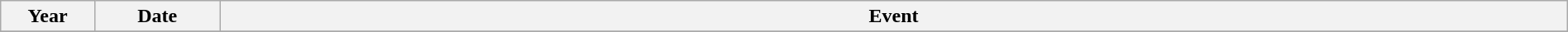<table class="wikitable" style="width:100%;">
<tr>
<th style="width:6%">Year</th>
<th style="width:8%">Date</th>
<th style="width:86%">Event</th>
</tr>
<tr>
</tr>
</table>
